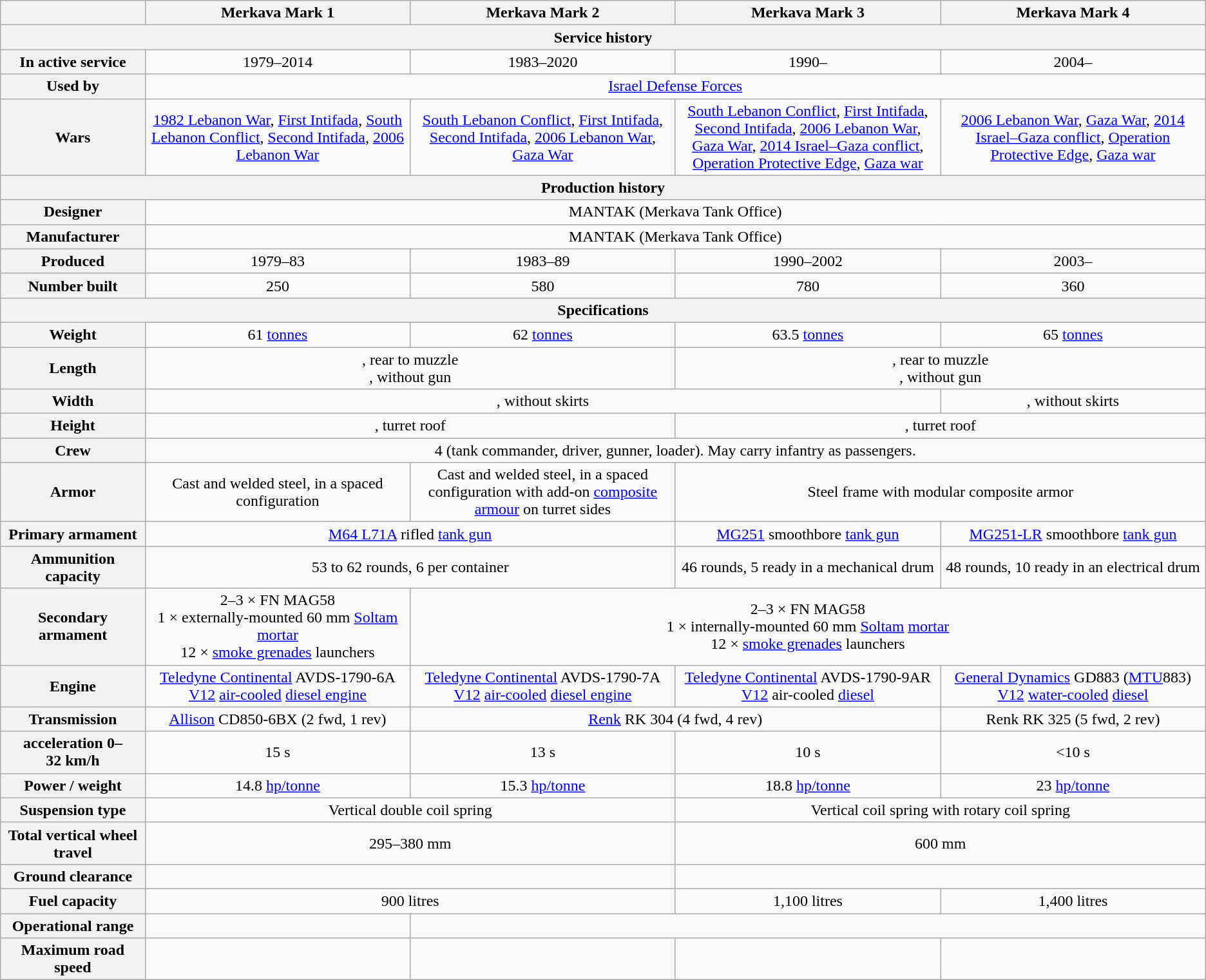<table class=wikitable style="text-align:center;">
<tr>
<th width="12%"></th>
<th width="22%">Merkava Mark 1</th>
<th width="22%">Merkava Mark 2</th>
<th width="22%">Merkava Mark 3</th>
<th width="22%">Merkava Mark 4</th>
</tr>
<tr>
<th colspan=5>Service history</th>
</tr>
<tr>
<th>In active service</th>
<td>1979–2014</td>
<td>1983–2020</td>
<td>1990–</td>
<td>2004–</td>
</tr>
<tr>
<th>Used by</th>
<td colspan=4><a href='#'>Israel Defense Forces</a></td>
</tr>
<tr>
<th>Wars</th>
<td><a href='#'>1982 Lebanon War</a>, <a href='#'>First Intifada</a>, <a href='#'>South Lebanon Conflict</a>, <a href='#'>Second Intifada</a>, <a href='#'>2006 Lebanon War</a></td>
<td><a href='#'>South Lebanon Conflict</a>, <a href='#'>First Intifada</a>, <a href='#'>Second Intifada</a>, <a href='#'>2006 Lebanon War</a>, <a href='#'>Gaza War</a></td>
<td><a href='#'>South Lebanon Conflict</a>, <a href='#'>First Intifada</a>, <a href='#'>Second Intifada</a>, <a href='#'>2006 Lebanon War</a>, <a href='#'>Gaza War</a>, <a href='#'>2014 Israel–Gaza conflict</a>, <a href='#'>Operation Protective Edge</a>, <a href='#'>Gaza war</a></td>
<td><a href='#'>2006 Lebanon War</a>, <a href='#'>Gaza War</a>, <a href='#'>2014 Israel–Gaza conflict</a>, <a href='#'>Operation Protective Edge</a>, <a href='#'>Gaza war</a></td>
</tr>
<tr>
<th colspan=5>Production history</th>
</tr>
<tr>
<th>Designer</th>
<td colspan=4>MANTAK (Merkava Tank Office)</td>
</tr>
<tr>
<th>Manufacturer</th>
<td colspan=4>MANTAK (Merkava Tank Office)</td>
</tr>
<tr>
<th>Produced</th>
<td>1979–83</td>
<td>1983–89</td>
<td>1990–2002</td>
<td>2003–</td>
</tr>
<tr>
<th>Number built</th>
<td>250</td>
<td>580</td>
<td>780</td>
<td>360</td>
</tr>
<tr>
<th colspan=5>Specifications</th>
</tr>
<tr>
<th>Weight</th>
<td>61 <a href='#'>tonnes</a></td>
<td>62 <a href='#'>tonnes</a></td>
<td>63.5 <a href='#'>tonnes</a></td>
<td>65 <a href='#'>tonnes</a></td>
</tr>
<tr>
<th>Length</th>
<td colspan=2>, rear to muzzle<br>, without gun</td>
<td colspan=2>, rear to muzzle<br>, without gun</td>
</tr>
<tr>
<th>Width</th>
<td colspan=3>, without skirts</td>
<td>, without skirts</td>
</tr>
<tr>
<th>Height</th>
<td colspan=2>, turret roof</td>
<td colspan=2>, turret roof</td>
</tr>
<tr>
<th>Crew</th>
<td colspan=4>4 (tank commander, driver, gunner, loader). May carry infantry as passengers.</td>
</tr>
<tr>
<th>Armor</th>
<td>Cast and welded steel, in a spaced configuration</td>
<td>Cast and welded steel, in a spaced configuration with add-on <a href='#'>composite armour</a> on turret sides</td>
<td colspan=2>Steel frame with modular composite armor</td>
</tr>
<tr>
<th>Primary armament</th>
<td colspan=2> <a href='#'>M64 L71A</a> rifled <a href='#'>tank gun</a></td>
<td> <a href='#'>MG251</a> smoothbore <a href='#'>tank gun</a></td>
<td> <a href='#'>MG251-LR</a> smoothbore <a href='#'>tank gun</a></td>
</tr>
<tr>
<th>Ammunition capacity</th>
<td colspan=2>53 to 62 rounds, 6 per container</td>
<td>46 rounds, 5 ready in a mechanical drum</td>
<td>48 rounds, 10 ready in an electrical drum</td>
</tr>
<tr>
<th>Secondary armament</th>
<td>2–3 × FN MAG58<br>1 × externally-mounted 60 mm <a href='#'>Soltam</a> <a href='#'>mortar</a><br>12 × <a href='#'>smoke grenades</a> launchers</td>
<td colspan=3>2–3 × FN MAG58<br>1 × internally-mounted 60 mm <a href='#'>Soltam</a> <a href='#'>mortar</a><br>12 × <a href='#'>smoke grenades</a> launchers</td>
</tr>
<tr>
<th>Engine</th>
<td><a href='#'>Teledyne Continental</a> AVDS-1790-6A  <a href='#'>V12</a> <a href='#'>air-cooled</a> <a href='#'>diesel engine</a></td>
<td><a href='#'>Teledyne Continental</a> AVDS-1790-7A  <a href='#'>V12</a> <a href='#'>air-cooled</a> <a href='#'>diesel engine</a></td>
<td><a href='#'>Teledyne Continental</a> AVDS-1790-9AR  <a href='#'>V12</a> air-cooled <a href='#'>diesel</a></td>
<td><a href='#'>General Dynamics</a> GD883 (<a href='#'>MTU</a>883)  <a href='#'>V12</a> <a href='#'>water-cooled</a> <a href='#'>diesel</a></td>
</tr>
<tr>
<th>Transmission</th>
<td><a href='#'>Allison</a> CD850-6BX (2 fwd, 1 rev)</td>
<td colspan=2><a href='#'>Renk</a> RK 304 (4 fwd, 4 rev)</td>
<td>Renk RK 325 (5 fwd, 2 rev)</td>
</tr>
<tr>
<th>acceleration 0–32 km/h</th>
<td>15 s</td>
<td>13 s</td>
<td>10 s</td>
<td><10 s</td>
</tr>
<tr>
<th>Power / weight</th>
<td>14.8 <a href='#'>hp/tonne</a></td>
<td>15.3 <a href='#'>hp/tonne</a></td>
<td>18.8 <a href='#'>hp/tonne</a></td>
<td>23 <a href='#'>hp/tonne</a></td>
</tr>
<tr>
<th>Suspension type</th>
<td colspan=2>Vertical double coil spring</td>
<td colspan=2>Vertical coil spring with rotary coil spring</td>
</tr>
<tr>
<th>Total vertical wheel travel</th>
<td colspan=2>295–380 mm</td>
<td colspan=2>600 mm</td>
</tr>
<tr>
<th>Ground clearance</th>
<td colspan=2></td>
<td colspan=2></td>
</tr>
<tr>
<th>Fuel capacity</th>
<td colspan=2>900 litres</td>
<td>1,100 litres</td>
<td>1,400 litres</td>
</tr>
<tr>
<th>Operational range</th>
<td></td>
<td colspan=3></td>
</tr>
<tr>
<th>Maximum road speed</th>
<td></td>
<td></td>
<td></td>
<td></td>
</tr>
</table>
